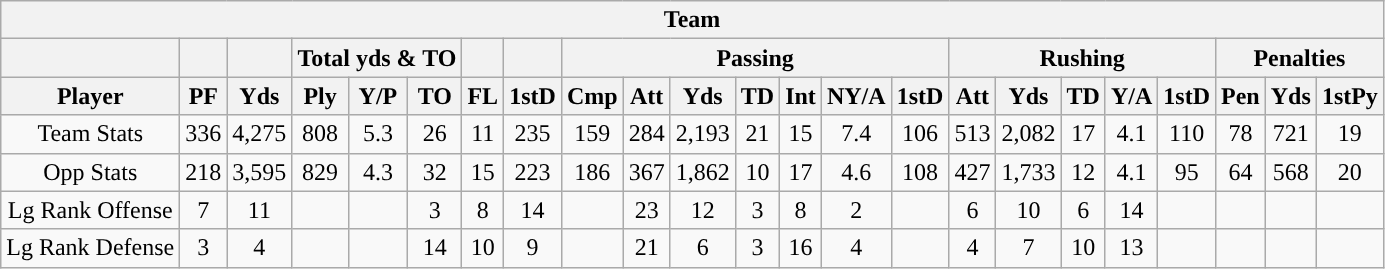<table class="wikitable" style="text-align:center">
<tr>
<th colspan="23">Team</th>
</tr>
<tr>
<th></th>
<th></th>
<th></th>
<th colspan="3">Total yds & TO</th>
<th></th>
<th></th>
<th colspan="7">Passing</th>
<th colspan="5">Rushing</th>
<th colspan="3">Penalties</th>
</tr>
<tr>
<th>Player</th>
<th>PF</th>
<th>Yds</th>
<th>Ply</th>
<th>Y/P</th>
<th>TO</th>
<th>FL</th>
<th>1stD</th>
<th>Cmp</th>
<th>Att</th>
<th>Yds</th>
<th>TD</th>
<th>Int</th>
<th>NY/A</th>
<th>1stD</th>
<th>Att</th>
<th>Yds</th>
<th>TD</th>
<th>Y/A</th>
<th>1stD</th>
<th>Pen</th>
<th>Yds</th>
<th>1stPy</th>
</tr>
<tr>
<td>Team Stats</td>
<td>336</td>
<td>4,275</td>
<td>808</td>
<td>5.3</td>
<td>26</td>
<td>11</td>
<td>235</td>
<td>159</td>
<td>284</td>
<td>2,193</td>
<td>21</td>
<td>15</td>
<td>7.4</td>
<td>106</td>
<td>513</td>
<td>2,082</td>
<td>17</td>
<td>4.1</td>
<td>110</td>
<td>78</td>
<td>721</td>
<td>19</td>
</tr>
<tr>
<td>Opp Stats</td>
<td>218</td>
<td>3,595</td>
<td>829</td>
<td>4.3</td>
<td>32</td>
<td>15</td>
<td>223</td>
<td>186</td>
<td>367</td>
<td>1,862</td>
<td>10</td>
<td>17</td>
<td>4.6</td>
<td>108</td>
<td>427</td>
<td>1,733</td>
<td>12</td>
<td>4.1</td>
<td>95</td>
<td>64</td>
<td>568</td>
<td>20</td>
</tr>
<tr>
<td>Lg Rank Offense</td>
<td>7</td>
<td>11</td>
<td></td>
<td></td>
<td>3</td>
<td>8</td>
<td>14</td>
<td></td>
<td>23</td>
<td>12</td>
<td>3</td>
<td>8</td>
<td>2</td>
<td></td>
<td>6</td>
<td>10</td>
<td>6</td>
<td>14</td>
<td></td>
<td></td>
<td></td>
<td></td>
</tr>
<tr>
<td>Lg Rank Defense</td>
<td>3</td>
<td>4</td>
<td></td>
<td></td>
<td>14</td>
<td>10</td>
<td>9</td>
<td></td>
<td>21</td>
<td>6</td>
<td>3</td>
<td>16</td>
<td>4</td>
<td></td>
<td>4</td>
<td>7</td>
<td>10</td>
<td>13</td>
<td></td>
<td></td>
<td></td>
<td></td>
</tr>
</table>
